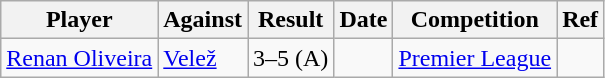<table class="wikitable">
<tr>
<th>Player</th>
<th>Against</th>
<th style="text-align:center">Result</th>
<th>Date</th>
<th style="text-align:center">Competition</th>
<th>Ref</th>
</tr>
<tr>
<td> <a href='#'>Renan Oliveira</a></td>
<td> <a href='#'>Velež</a></td>
<td>3–5 (A)</td>
<td></td>
<td><a href='#'>Premier League</a></td>
<td></td>
</tr>
</table>
